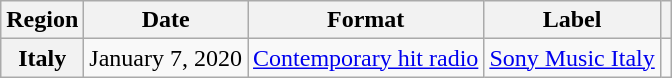<table class="wikitable plainrowheaders">
<tr>
<th scope="col">Region</th>
<th scope="col">Date</th>
<th scope="col">Format</th>
<th scope="col">Label</th>
<th scope="col"></th>
</tr>
<tr>
<th scope="row">Italy</th>
<td>January 7, 2020</td>
<td><a href='#'>Contemporary hit radio</a></td>
<td><a href='#'>Sony Music Italy</a></td>
<td style="text-align:center;"></td>
</tr>
</table>
